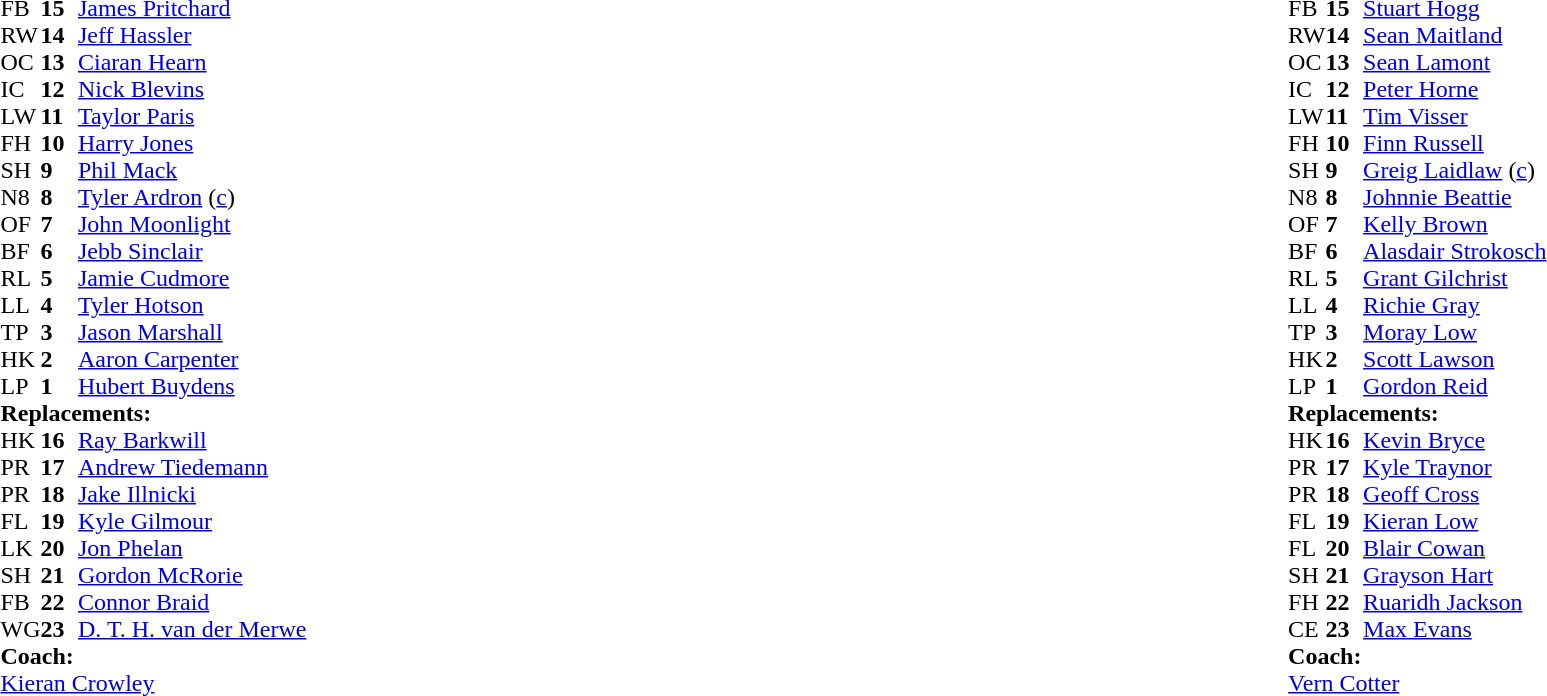<table style="width:100%;">
<tr>
<td style="vertical-align:top; width:50%"><br><table cellspacing="0" cellpadding="0">
<tr>
<th width="25"></th>
<th width="25"></th>
</tr>
<tr>
<td>FB</td>
<td><strong>15</strong></td>
<td><a href='#'>James Pritchard</a></td>
</tr>
<tr>
<td>RW</td>
<td><strong>14</strong></td>
<td><a href='#'>Jeff Hassler</a></td>
<td></td>
<td></td>
</tr>
<tr>
<td>OC</td>
<td><strong>13</strong></td>
<td><a href='#'>Ciaran Hearn</a></td>
</tr>
<tr>
<td>IC</td>
<td><strong>12</strong></td>
<td><a href='#'>Nick Blevins</a></td>
<td></td>
<td></td>
</tr>
<tr>
<td>LW</td>
<td><strong>11</strong></td>
<td><a href='#'>Taylor Paris</a></td>
</tr>
<tr>
<td>FH</td>
<td><strong>10</strong></td>
<td><a href='#'>Harry Jones</a></td>
</tr>
<tr>
<td>SH</td>
<td><strong>9</strong></td>
<td><a href='#'>Phil Mack</a></td>
<td></td>
<td></td>
</tr>
<tr>
<td>N8</td>
<td><strong>8</strong></td>
<td><a href='#'>Tyler Ardron</a> (<a href='#'>c</a>)</td>
</tr>
<tr>
<td>OF</td>
<td><strong>7</strong></td>
<td><a href='#'>John Moonlight</a></td>
</tr>
<tr>
<td>BF</td>
<td><strong>6</strong></td>
<td><a href='#'>Jebb Sinclair</a></td>
<td></td>
</tr>
<tr>
<td>RL</td>
<td><strong>5</strong></td>
<td><a href='#'>Jamie Cudmore</a></td>
</tr>
<tr>
<td>LL</td>
<td><strong>4</strong></td>
<td><a href='#'>Tyler Hotson</a></td>
</tr>
<tr>
<td>TP</td>
<td><strong>3</strong></td>
<td><a href='#'>Jason Marshall</a></td>
<td></td>
<td></td>
</tr>
<tr>
<td>HK</td>
<td><strong>2</strong></td>
<td><a href='#'>Aaron Carpenter</a></td>
<td></td>
<td></td>
</tr>
<tr>
<td>LP</td>
<td><strong>1</strong></td>
<td><a href='#'>Hubert Buydens</a></td>
<td></td>
<td></td>
</tr>
<tr>
<td colspan=3><strong>Replacements:</strong></td>
</tr>
<tr>
<td>HK</td>
<td><strong>16</strong></td>
<td><a href='#'>Ray Barkwill</a></td>
<td></td>
<td></td>
</tr>
<tr>
<td>PR</td>
<td><strong>17</strong></td>
<td><a href='#'>Andrew Tiedemann</a></td>
<td></td>
<td></td>
</tr>
<tr>
<td>PR</td>
<td><strong>18</strong></td>
<td><a href='#'>Jake Illnicki</a></td>
<td></td>
<td></td>
</tr>
<tr>
<td>FL</td>
<td><strong>19</strong></td>
<td><a href='#'>Kyle Gilmour</a></td>
</tr>
<tr>
<td>LK</td>
<td><strong>20</strong></td>
<td><a href='#'>Jon Phelan</a></td>
</tr>
<tr>
<td>SH</td>
<td><strong>21</strong></td>
<td><a href='#'>Gordon McRorie</a></td>
<td></td>
<td></td>
</tr>
<tr>
<td>FB</td>
<td><strong>22</strong></td>
<td><a href='#'>Connor Braid</a></td>
<td></td>
<td></td>
</tr>
<tr>
<td>WG</td>
<td><strong>23</strong></td>
<td><a href='#'>D. T. H. van der Merwe</a></td>
<td></td>
<td></td>
</tr>
<tr>
<td colspan=3><strong>Coach:</strong></td>
</tr>
<tr>
<td colspan="4"> <a href='#'>Kieran Crowley</a></td>
</tr>
</table>
</td>
<td style="vertical-align:top; width:50%"><br><table cellspacing="0" cellpadding="0" style="margin:auto">
<tr>
<th width="25"></th>
<th width="25"></th>
</tr>
<tr>
<td>FB</td>
<td><strong>15</strong></td>
<td><a href='#'>Stuart Hogg</a></td>
</tr>
<tr>
<td>RW</td>
<td><strong>14</strong></td>
<td><a href='#'>Sean Maitland</a></td>
</tr>
<tr>
<td>OC</td>
<td><strong>13</strong></td>
<td><a href='#'>Sean Lamont</a></td>
</tr>
<tr>
<td>IC</td>
<td><strong>12</strong></td>
<td><a href='#'>Peter Horne</a></td>
</tr>
<tr>
<td>LW</td>
<td><strong>11</strong></td>
<td><a href='#'>Tim Visser</a></td>
<td></td>
<td></td>
</tr>
<tr>
<td>FH</td>
<td><strong>10</strong></td>
<td><a href='#'>Finn Russell</a></td>
<td></td>
<td></td>
</tr>
<tr>
<td>SH</td>
<td><strong>9</strong></td>
<td><a href='#'>Greig Laidlaw</a> (<a href='#'>c</a>)</td>
</tr>
<tr>
<td>N8</td>
<td><strong>8</strong></td>
<td><a href='#'>Johnnie Beattie</a></td>
<td></td>
<td></td>
</tr>
<tr>
<td>OF</td>
<td><strong>7</strong></td>
<td><a href='#'>Kelly Brown</a></td>
<td></td>
<td></td>
</tr>
<tr>
<td>BF</td>
<td><strong>6</strong></td>
<td><a href='#'>Alasdair Strokosch</a></td>
<td></td>
<td></td>
</tr>
<tr>
<td>RL</td>
<td><strong>5</strong></td>
<td><a href='#'>Grant Gilchrist</a></td>
</tr>
<tr>
<td>LL</td>
<td><strong>4</strong></td>
<td><a href='#'>Richie Gray</a></td>
</tr>
<tr>
<td>TP</td>
<td><strong>3</strong></td>
<td><a href='#'>Moray Low</a></td>
<td></td>
<td></td>
</tr>
<tr>
<td>HK</td>
<td><strong>2</strong></td>
<td><a href='#'>Scott Lawson</a></td>
</tr>
<tr>
<td>LP</td>
<td><strong>1</strong></td>
<td><a href='#'>Gordon Reid</a></td>
</tr>
<tr>
<td colspan=3><strong>Replacements:</strong></td>
</tr>
<tr>
<td>HK</td>
<td><strong>16</strong></td>
<td><a href='#'>Kevin Bryce</a></td>
<td></td>
<td></td>
</tr>
<tr>
<td>PR</td>
<td><strong>17</strong></td>
<td><a href='#'>Kyle Traynor</a></td>
</tr>
<tr>
<td>PR</td>
<td><strong>18</strong></td>
<td><a href='#'>Geoff Cross</a></td>
<td></td>
<td></td>
</tr>
<tr>
<td>FL</td>
<td><strong>19</strong></td>
<td><a href='#'>Kieran Low</a></td>
<td></td>
<td></td>
</tr>
<tr>
<td>FL</td>
<td><strong>20</strong></td>
<td><a href='#'>Blair Cowan</a></td>
<td></td>
<td></td>
</tr>
<tr>
<td>SH</td>
<td><strong>21</strong></td>
<td><a href='#'>Grayson Hart</a></td>
<td></td>
<td></td>
<td></td>
</tr>
<tr>
<td>FH</td>
<td><strong>22</strong></td>
<td><a href='#'>Ruaridh Jackson</a></td>
<td></td>
<td></td>
<td></td>
</tr>
<tr>
<td>CE</td>
<td><strong>23</strong></td>
<td><a href='#'>Max Evans</a></td>
<td></td>
<td></td>
</tr>
<tr>
<td colspan=3><strong>Coach:</strong></td>
</tr>
<tr>
<td colspan="4"> <a href='#'>Vern Cotter</a></td>
</tr>
</table>
</td>
</tr>
</table>
